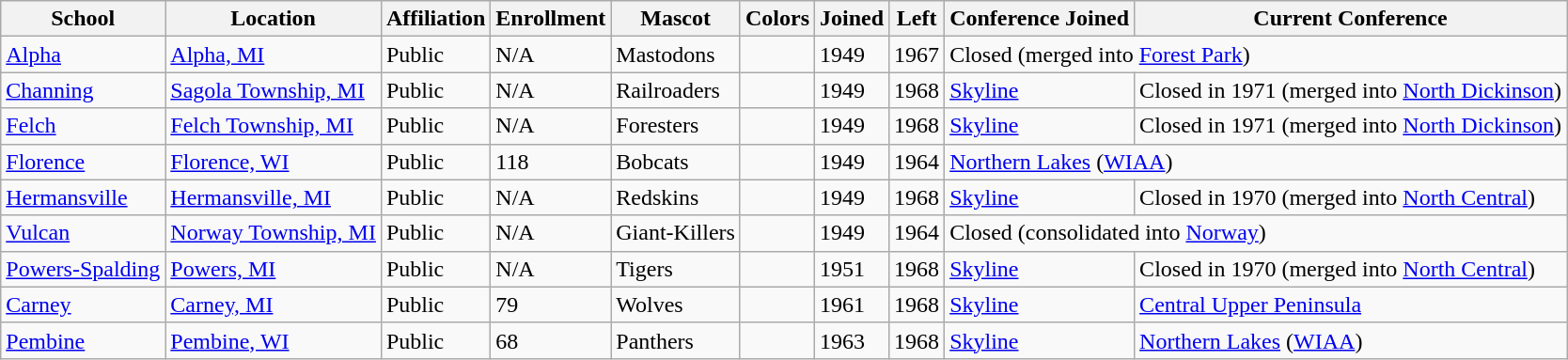<table class="wikitable sortable">
<tr>
<th>School</th>
<th>Location</th>
<th>Affiliation</th>
<th>Enrollment</th>
<th>Mascot</th>
<th>Colors</th>
<th>Joined</th>
<th>Left</th>
<th>Conference Joined</th>
<th>Current Conference</th>
</tr>
<tr>
<td><a href='#'>Alpha</a></td>
<td><a href='#'>Alpha, MI</a></td>
<td>Public</td>
<td>N/A</td>
<td>Mastodons</td>
<td> </td>
<td>1949</td>
<td>1967</td>
<td colspan="2">Closed (merged into <a href='#'>Forest Park</a>)</td>
</tr>
<tr>
<td><a href='#'>Channing</a></td>
<td><a href='#'>Sagola Township, MI</a></td>
<td>Public</td>
<td>N/A</td>
<td>Railroaders</td>
<td> </td>
<td>1949</td>
<td>1968</td>
<td><a href='#'>Skyline</a></td>
<td>Closed in 1971 (merged into <a href='#'>North Dickinson</a>)</td>
</tr>
<tr>
<td><a href='#'>Felch</a></td>
<td><a href='#'>Felch Township, MI</a></td>
<td>Public</td>
<td>N/A</td>
<td>Foresters</td>
<td> </td>
<td>1949</td>
<td>1968</td>
<td><a href='#'>Skyline</a></td>
<td>Closed in 1971 (merged into <a href='#'>North Dickinson</a>)</td>
</tr>
<tr>
<td><a href='#'>Florence</a></td>
<td><a href='#'>Florence, WI</a></td>
<td>Public</td>
<td>118</td>
<td>Bobcats</td>
<td> </td>
<td>1949</td>
<td>1964</td>
<td colspan="2"><a href='#'>Northern Lakes</a> (<a href='#'>WIAA</a>)</td>
</tr>
<tr>
<td><a href='#'>Hermansville</a></td>
<td><a href='#'>Hermansville, MI</a></td>
<td>Public</td>
<td>N/A</td>
<td>Redskins</td>
<td> </td>
<td>1949</td>
<td>1968</td>
<td><a href='#'>Skyline</a></td>
<td>Closed in 1970 (merged into <a href='#'>North Central</a>)</td>
</tr>
<tr>
<td><a href='#'>Vulcan</a></td>
<td><a href='#'>Norway Township, MI</a></td>
<td>Public</td>
<td>N/A</td>
<td>Giant-Killers</td>
<td> </td>
<td>1949</td>
<td>1964</td>
<td colspan="2">Closed (consolidated into <a href='#'>Norway</a>)</td>
</tr>
<tr>
<td><a href='#'>Powers-Spalding</a></td>
<td><a href='#'>Powers, MI</a></td>
<td>Public</td>
<td>N/A</td>
<td>Tigers</td>
<td> </td>
<td>1951</td>
<td>1968</td>
<td><a href='#'>Skyline</a></td>
<td>Closed in 1970 (merged into <a href='#'>North Central</a>)</td>
</tr>
<tr>
<td><a href='#'>Carney</a></td>
<td><a href='#'>Carney, MI</a></td>
<td>Public</td>
<td>79</td>
<td>Wolves</td>
<td> </td>
<td>1961</td>
<td>1968</td>
<td><a href='#'>Skyline</a></td>
<td><a href='#'>Central Upper Peninsula</a></td>
</tr>
<tr>
<td><a href='#'>Pembine</a></td>
<td><a href='#'>Pembine, WI</a></td>
<td>Public</td>
<td>68</td>
<td>Panthers</td>
<td> </td>
<td>1963</td>
<td>1968</td>
<td><a href='#'>Skyline</a></td>
<td><a href='#'>Northern Lakes</a> (<a href='#'>WIAA</a>)</td>
</tr>
</table>
